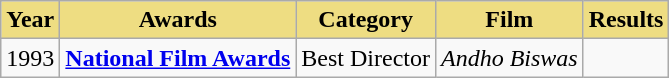<table class="wikitable">
<tr>
<th style="background:#EEDD82;">Year</th>
<th style="background:#EEDD82;">Awards</th>
<th style="background:#EEDD82;">Category</th>
<th style="background:#EEDD82;">Film</th>
<th style="background:#EEDD82;">Results</th>
</tr>
<tr>
<td>1993</td>
<td><strong><a href='#'>National Film Awards</a></strong></td>
<td>Best Director</td>
<td><em>Andho Biswas</em></td>
<td></td>
</tr>
</table>
